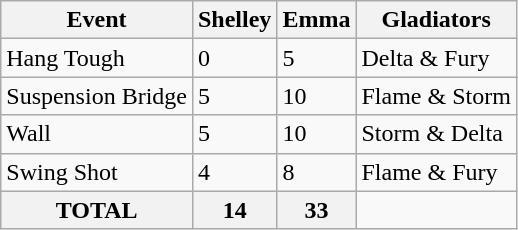<table class="wikitable">
<tr>
<th>Event</th>
<th>Shelley</th>
<th>Emma</th>
<th>Gladiators</th>
</tr>
<tr>
<td>Hang Tough</td>
<td>0</td>
<td>5</td>
<td>Delta & Fury</td>
</tr>
<tr>
<td>Suspension Bridge</td>
<td>5</td>
<td>10</td>
<td>Flame & Storm</td>
</tr>
<tr>
<td>Wall</td>
<td>5</td>
<td>10</td>
<td>Storm & Delta</td>
</tr>
<tr>
<td>Swing Shot</td>
<td>4</td>
<td>8</td>
<td>Flame & Fury</td>
</tr>
<tr>
<th>TOTAL</th>
<th>14</th>
<th>33</th>
</tr>
</table>
